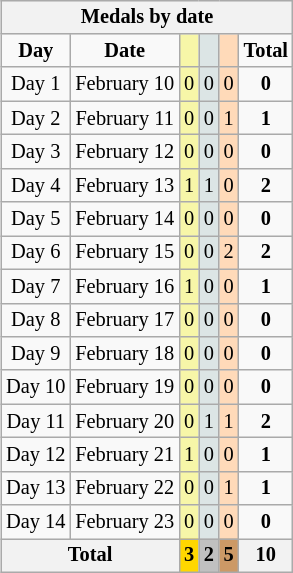<table class=wikitable style=font-size:85%;float:right>
<tr bgcolor=EFEFEF>
<th colspan=6>Medals by date</th>
</tr>
<tr align=center>
<td><strong>Day</strong></td>
<td><strong>Date</strong></td>
<td bgcolor=F7F6A8></td>
<td bgcolor=DCE5E5></td>
<td bgcolor=FFDAB9></td>
<td><strong>Total</strong></td>
</tr>
<tr align=center>
<td>Day 1</td>
<td>February 10</td>
<td bgcolor=F7F6A8>0</td>
<td bgcolor=DCE5E5>0</td>
<td bgcolor=FFDAB9>0</td>
<td><strong>0</strong></td>
</tr>
<tr align=center>
<td>Day 2</td>
<td>February 11</td>
<td bgcolor=F7F6A8>0</td>
<td bgcolor=DCE5E5>0</td>
<td bgcolor=FFDAB9>1</td>
<td><strong>1</strong></td>
</tr>
<tr align=center>
<td>Day 3</td>
<td>February 12</td>
<td bgcolor=F7F6A8>0</td>
<td bgcolor=DCE5E5>0</td>
<td bgcolor=FFDAB9>0</td>
<td><strong>0</strong></td>
</tr>
<tr align=center>
<td>Day 4</td>
<td>February 13</td>
<td bgcolor=F7F6A8>1</td>
<td bgcolor=DCE5E5>1</td>
<td bgcolor=FFDAB9>0</td>
<td><strong>2</strong></td>
</tr>
<tr align=center>
<td>Day 5</td>
<td>February 14</td>
<td bgcolor=F7F6A8>0</td>
<td bgcolor=DCE5E5>0</td>
<td bgcolor=FFDAB9>0</td>
<td><strong>0</strong></td>
</tr>
<tr align=center>
<td>Day 6</td>
<td>February 15</td>
<td bgcolor=F7F6A8>0</td>
<td bgcolor=DCE5E5>0</td>
<td bgcolor=FFDAB9>2</td>
<td><strong>2</strong></td>
</tr>
<tr align=center>
<td>Day 7</td>
<td>February 16</td>
<td bgcolor=F7F6A8>1</td>
<td bgcolor=DCE5E5>0</td>
<td bgcolor=FFDAB9>0</td>
<td><strong>1</strong></td>
</tr>
<tr align=center>
<td>Day 8</td>
<td>February 17</td>
<td bgcolor=F7F6A8>0</td>
<td bgcolor=DCE5E5>0</td>
<td bgcolor=FFDAB9>0</td>
<td><strong>0</strong></td>
</tr>
<tr align=center>
<td>Day 9</td>
<td>February 18</td>
<td bgcolor=F7F6A8>0</td>
<td bgcolor=DCE5E5>0</td>
<td bgcolor=FFDAB9>0</td>
<td><strong>0</strong></td>
</tr>
<tr align=center>
<td>Day 10</td>
<td>February 19</td>
<td bgcolor=F7F6A8>0</td>
<td bgcolor=DCE5E5>0</td>
<td bgcolor=FFDAB9>0</td>
<td><strong>0</strong></td>
</tr>
<tr align=center>
<td>Day 11</td>
<td>February 20</td>
<td bgcolor=F7F6A8>0</td>
<td bgcolor=DCE5E5>1</td>
<td bgcolor=FFDAB9>1</td>
<td><strong>2</strong></td>
</tr>
<tr align=center>
<td>Day 12</td>
<td>February 21</td>
<td bgcolor=F7F6A8>1</td>
<td bgcolor=DCE5E5>0</td>
<td bgcolor=FFDAB9>0</td>
<td><strong>1</strong></td>
</tr>
<tr align=center>
<td>Day 13</td>
<td>February 22</td>
<td bgcolor=F7F6A8>0</td>
<td bgcolor=DCE5E5>0</td>
<td bgcolor=FFDAB9>1</td>
<td><strong>1</strong></td>
</tr>
<tr align=center>
<td>Day 14</td>
<td>February 23</td>
<td bgcolor=F7F6A8>0</td>
<td bgcolor=DCE5E5>0</td>
<td bgcolor=FFDAB9>0</td>
<td><strong>0</strong><br></td>
</tr>
<tr>
<th colspan=2>Total</th>
<th style="background:gold">3</th>
<th style="background:silver">2</th>
<th style="background:#c96">5</th>
<th>10</th>
</tr>
</table>
